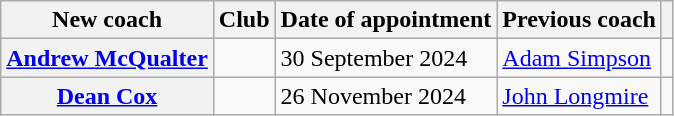<table class="wikitable plainrowheaders">
<tr>
<th>New coach</th>
<th>Club</th>
<th>Date of appointment</th>
<th>Previous coach</th>
<th></th>
</tr>
<tr>
<th scope=row><a href='#'>Andrew McQualter</a></th>
<td></td>
<td>30 September 2024</td>
<td><a href='#'>Adam Simpson</a></td>
<td align=center></td>
</tr>
<tr>
<th scope=row><a href='#'>Dean Cox</a></th>
<td></td>
<td>26 November 2024</td>
<td><a href='#'>John Longmire</a></td>
<td align=center></td>
</tr>
</table>
